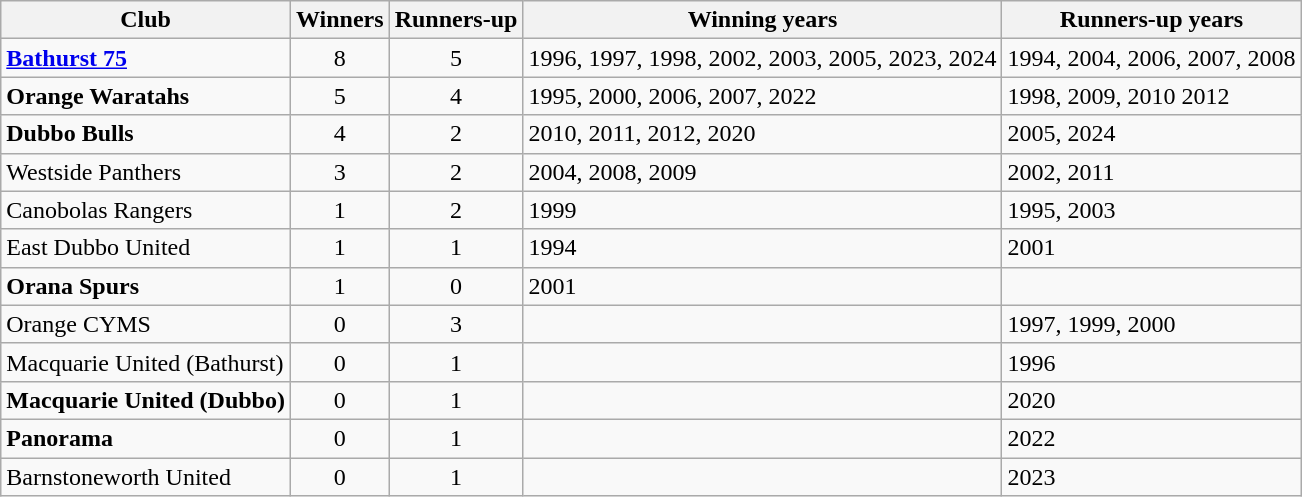<table class="wikitable sortable">
<tr>
<th>Club</th>
<th>Winners</th>
<th>Runners-up</th>
<th>Winning years</th>
<th>Runners-up years</th>
</tr>
<tr>
<td><strong><a href='#'>Bathurst 75</a></strong></td>
<td align="center">8</td>
<td align="center">5</td>
<td>1996, 1997, 1998, 2002, 2003, 2005, 2023, 2024</td>
<td>1994, 2004, 2006, 2007, 2008</td>
</tr>
<tr>
<td><strong>Orange Waratahs</strong></td>
<td align="center">5</td>
<td align="center">4</td>
<td>1995, 2000, 2006, 2007, 2022</td>
<td>1998, 2009, 2010 2012</td>
</tr>
<tr>
<td><strong>Dubbo Bulls</strong></td>
<td align="center">4</td>
<td align="center">2</td>
<td>2010, 2011, 2012, 2020</td>
<td>2005, 2024</td>
</tr>
<tr>
<td>Westside Panthers</td>
<td align="center">3</td>
<td align="center">2</td>
<td>2004, 2008, 2009</td>
<td>2002, 2011</td>
</tr>
<tr>
<td>Canobolas Rangers</td>
<td align="center">1</td>
<td align="center">2</td>
<td>1999</td>
<td>1995, 2003</td>
</tr>
<tr>
<td>East Dubbo United</td>
<td align="center">1</td>
<td align="center">1</td>
<td>1994</td>
<td>2001</td>
</tr>
<tr>
<td><strong>Orana Spurs</strong></td>
<td align="center">1</td>
<td align="center">0</td>
<td>2001</td>
<td></td>
</tr>
<tr>
<td>Orange CYMS</td>
<td align="center">0</td>
<td align="center">3</td>
<td></td>
<td>1997, 1999, 2000</td>
</tr>
<tr>
<td>Macquarie United (Bathurst)</td>
<td align="center">0</td>
<td align="center">1</td>
<td></td>
<td>1996</td>
</tr>
<tr>
<td><strong>Macquarie United (Dubbo)</strong></td>
<td align="center">0</td>
<td align="center">1</td>
<td></td>
<td>2020</td>
</tr>
<tr>
<td><strong>Panorama</strong></td>
<td align="center">0</td>
<td align="center">1</td>
<td></td>
<td>2022</td>
</tr>
<tr>
<td>Barnstoneworth United</td>
<td align="center">0</td>
<td align="center">1</td>
<td></td>
<td>2023</td>
</tr>
</table>
